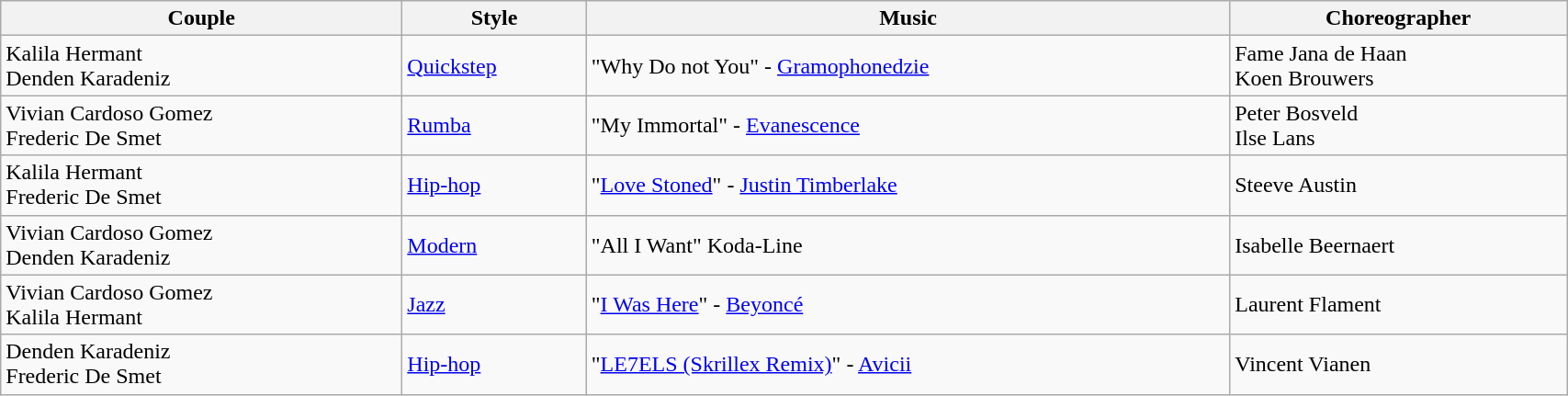<table class="wikitable" style="width:90%;">
<tr>
<th>Couple</th>
<th>Style</th>
<th>Music</th>
<th>Choreographer</th>
</tr>
<tr>
<td>Kalila Hermant <br> Denden Karadeniz</td>
<td><a href='#'>Quickstep</a></td>
<td>"Why Do not You" - <a href='#'>Gramophonedzie</a></td>
<td>Fame Jana de Haan <br> Koen Brouwers</td>
</tr>
<tr>
<td>Vivian Cardoso Gomez <br> Frederic De Smet</td>
<td><a href='#'>Rumba</a></td>
<td>"My Immortal" - <a href='#'>Evanescence</a></td>
<td>Peter Bosveld <br> Ilse Lans</td>
</tr>
<tr>
<td>Kalila Hermant <br> Frederic De Smet</td>
<td><a href='#'>Hip-hop</a></td>
<td>"<a href='#'>Love Stoned</a>" - <a href='#'>Justin Timberlake</a></td>
<td>Steeve Austin</td>
</tr>
<tr>
<td>Vivian Cardoso Gomez <br> Denden Karadeniz</td>
<td><a href='#'>Modern</a></td>
<td>"All I Want" Koda-Line</td>
<td>Isabelle Beernaert</td>
</tr>
<tr>
<td>Vivian Cardoso Gomez <br> Kalila Hermant</td>
<td><a href='#'>Jazz</a></td>
<td>"<a href='#'>I Was Here</a>" - <a href='#'>Beyoncé</a></td>
<td>Laurent Flament</td>
</tr>
<tr>
<td>Denden Karadeniz <br> Frederic De Smet</td>
<td><a href='#'>Hip-hop</a></td>
<td>"<a href='#'>LE7ELS (Skrillex Remix)</a>" - <a href='#'>Avicii</a></td>
<td>Vincent Vianen</td>
</tr>
</table>
